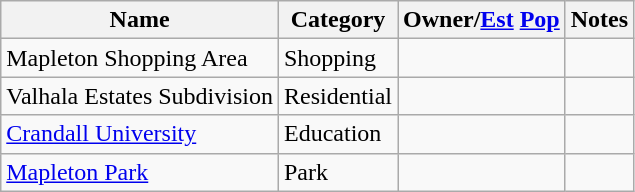<table class="wikitable sortable">
<tr>
<th>Name</th>
<th>Category</th>
<th>Owner/<a href='#'>Est</a> <a href='#'>Pop</a></th>
<th>Notes</th>
</tr>
<tr>
<td>Mapleton Shopping Area</td>
<td>Shopping</td>
<td></td>
<td></td>
</tr>
<tr>
<td>Valhala Estates Subdivision</td>
<td>Residential</td>
<td></td>
<td></td>
</tr>
<tr>
<td><a href='#'>Crandall University</a></td>
<td>Education</td>
<td></td>
<td></td>
</tr>
<tr>
<td><a href='#'>Mapleton Park</a></td>
<td>Park</td>
<td></td>
<td></td>
</tr>
</table>
